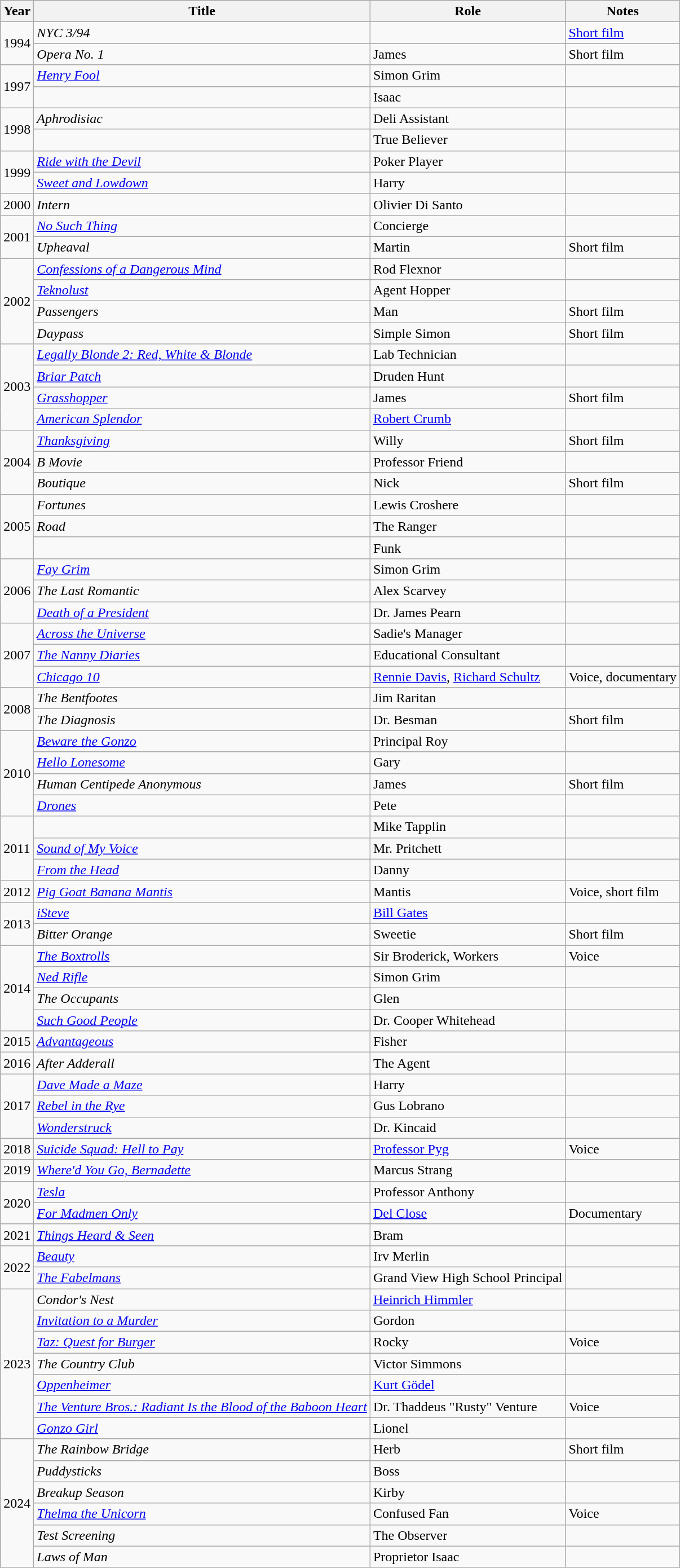<table class = "wikitable sortable">
<tr>
<th>Year</th>
<th>Title</th>
<th>Role</th>
<th class = "unsortable">Notes</th>
</tr>
<tr>
<td rowspan = "2">1994</td>
<td><em>NYC 3/94</em></td>
<td></td>
<td><a href='#'>Short film</a></td>
</tr>
<tr>
<td><em>Opera No. 1</em></td>
<td>James</td>
<td>Short film</td>
</tr>
<tr>
<td rowspan = "2">1997</td>
<td><em><a href='#'>Henry Fool</a></em></td>
<td>Simon Grim</td>
<td></td>
</tr>
<tr>
<td><em></em></td>
<td>Isaac</td>
<td></td>
</tr>
<tr>
<td rowspan = "2">1998</td>
<td><em>Aphrodisiac</em></td>
<td>Deli Assistant</td>
<td></td>
</tr>
<tr>
<td><em></em></td>
<td>True Believer</td>
<td></td>
</tr>
<tr>
<td rowspan = "2">1999</td>
<td><em><a href='#'>Ride with the Devil</a></em></td>
<td>Poker Player</td>
<td></td>
</tr>
<tr>
<td><em><a href='#'>Sweet and Lowdown</a></em></td>
<td>Harry</td>
<td></td>
</tr>
<tr>
<td>2000</td>
<td><em>Intern</em></td>
<td>Olivier Di Santo</td>
<td></td>
</tr>
<tr>
<td rowspan = "2">2001</td>
<td><em><a href='#'>No Such Thing</a></em></td>
<td>Concierge</td>
<td></td>
</tr>
<tr>
<td><em>Upheaval</em></td>
<td>Martin</td>
<td>Short film</td>
</tr>
<tr>
<td rowspan = "4">2002</td>
<td><em><a href='#'>Confessions of a Dangerous Mind</a></em></td>
<td>Rod Flexnor</td>
<td></td>
</tr>
<tr>
<td><em><a href='#'>Teknolust</a></em></td>
<td>Agent Hopper</td>
<td></td>
</tr>
<tr>
<td><em>Passengers</em></td>
<td>Man</td>
<td>Short film</td>
</tr>
<tr>
<td><em>Daypass</em></td>
<td>Simple Simon</td>
<td>Short film</td>
</tr>
<tr>
<td rowspan = "4">2003</td>
<td><em><a href='#'>Legally Blonde 2: Red, White & Blonde</a></em></td>
<td>Lab Technician</td>
<td></td>
</tr>
<tr>
<td><em><a href='#'>Briar Patch</a></em></td>
<td>Druden Hunt</td>
<td></td>
</tr>
<tr>
<td><em><a href='#'>Grasshopper</a></em></td>
<td>James</td>
<td>Short film</td>
</tr>
<tr>
<td><em><a href='#'>American Splendor</a></em></td>
<td><a href='#'>Robert Crumb</a></td>
<td></td>
</tr>
<tr>
<td rowspan = "3">2004</td>
<td><em><a href='#'>Thanksgiving</a></em></td>
<td>Willy</td>
<td>Short film</td>
</tr>
<tr>
<td><em>B Movie</em></td>
<td>Professor Friend</td>
<td></td>
</tr>
<tr>
<td><em>Boutique</em></td>
<td>Nick</td>
<td>Short film</td>
</tr>
<tr>
<td rowspan = "3">2005</td>
<td><em>Fortunes</em></td>
<td>Lewis Croshere</td>
<td></td>
</tr>
<tr>
<td><em>Road</em></td>
<td>The Ranger</td>
<td></td>
</tr>
<tr>
<td><em></em></td>
<td>Funk</td>
<td></td>
</tr>
<tr>
<td rowspan = "3">2006</td>
<td><em><a href='#'>Fay Grim</a></em></td>
<td>Simon Grim</td>
<td></td>
</tr>
<tr>
<td><em>The Last Romantic</em></td>
<td>Alex Scarvey</td>
<td></td>
</tr>
<tr>
<td><em><a href='#'>Death of a President</a></em></td>
<td>Dr. James Pearn</td>
<td></td>
</tr>
<tr>
<td rowspan= "3">2007</td>
<td><em><a href='#'>Across the Universe</a></em></td>
<td>Sadie's Manager</td>
<td></td>
</tr>
<tr>
<td><em><a href='#'> The Nanny Diaries</a></em></td>
<td>Educational Consultant</td>
<td></td>
</tr>
<tr>
<td><em><a href='#'>Chicago 10</a></em></td>
<td><a href='#'>Rennie Davis</a>, <a href='#'>Richard Schultz</a></td>
<td>Voice, documentary</td>
</tr>
<tr>
<td rowspan = "2">2008</td>
<td><em>The Bentfootes</em></td>
<td>Jim Raritan</td>
<td></td>
</tr>
<tr>
<td><em>The Diagnosis</em></td>
<td>Dr. Besman</td>
<td>Short film</td>
</tr>
<tr>
<td rowspan = "4">2010</td>
<td><em><a href='#'>Beware the Gonzo</a></em></td>
<td>Principal Roy</td>
<td></td>
</tr>
<tr>
<td><em><a href='#'>Hello Lonesome</a></em></td>
<td>Gary</td>
<td></td>
</tr>
<tr>
<td><em>Human Centipede Anonymous</em></td>
<td>James</td>
<td>Short film</td>
</tr>
<tr>
<td><em><a href='#'>Drones</a></em></td>
<td>Pete</td>
<td></td>
</tr>
<tr>
<td rowspan = "3">2011</td>
<td><em></em></td>
<td>Mike Tapplin</td>
<td></td>
</tr>
<tr>
<td><em><a href='#'>Sound of My Voice</a></em></td>
<td>Mr. Pritchett</td>
<td></td>
</tr>
<tr>
<td><em><a href='#'>From the Head</a></em></td>
<td>Danny</td>
<td></td>
</tr>
<tr>
<td>2012</td>
<td><em><a href='#'>Pig Goat Banana Mantis</a></em></td>
<td>Mantis</td>
<td>Voice, short film</td>
</tr>
<tr>
<td rowspan = "2">2013</td>
<td><em><a href='#'>iSteve</a></em></td>
<td><a href='#'>Bill Gates</a></td>
<td></td>
</tr>
<tr>
<td><em>Bitter Orange</em></td>
<td>Sweetie</td>
<td>Short film</td>
</tr>
<tr>
<td rowspan = "4">2014</td>
<td><em><a href='#'>The Boxtrolls</a></em></td>
<td>Sir Broderick, Workers</td>
<td>Voice</td>
</tr>
<tr>
<td><em><a href='#'>Ned Rifle</a></em></td>
<td>Simon Grim</td>
<td></td>
</tr>
<tr>
<td><em>The Occupants</em></td>
<td>Glen</td>
<td></td>
</tr>
<tr>
<td><em><a href='#'>Such Good People</a></em></td>
<td>Dr. Cooper Whitehead</td>
<td></td>
</tr>
<tr>
<td>2015</td>
<td><em><a href='#'>Advantageous</a></em></td>
<td>Fisher</td>
<td></td>
</tr>
<tr>
<td>2016</td>
<td><em>After Adderall</em></td>
<td>The Agent</td>
<td></td>
</tr>
<tr>
<td rowspan = "3">2017</td>
<td><em><a href='#'>Dave Made a Maze</a></em></td>
<td>Harry</td>
<td></td>
</tr>
<tr>
<td><em><a href='#'>Rebel in the Rye</a></em></td>
<td>Gus Lobrano</td>
<td></td>
</tr>
<tr>
<td><em><a href='#'>Wonderstruck</a></em></td>
<td>Dr. Kincaid</td>
<td></td>
</tr>
<tr>
<td>2018</td>
<td><em><a href='#'>Suicide Squad: Hell to Pay</a></em></td>
<td><a href='#'>Professor Pyg</a></td>
<td>Voice</td>
</tr>
<tr>
<td>2019</td>
<td><em><a href='#'>Where'd You Go, Bernadette</a></em></td>
<td>Marcus Strang</td>
<td></td>
</tr>
<tr>
<td rowspan="2">2020</td>
<td><em><a href='#'>Tesla</a></em></td>
<td>Professor Anthony</td>
<td></td>
</tr>
<tr>
<td><em><a href='#'>For Madmen Only</a></em></td>
<td><a href='#'>Del Close</a></td>
<td>Documentary</td>
</tr>
<tr>
<td>2021</td>
<td><em><a href='#'>Things Heard & Seen</a></em></td>
<td>Bram</td>
<td></td>
</tr>
<tr>
<td rowspan="2">2022</td>
<td><em><a href='#'>Beauty</a></em></td>
<td>Irv Merlin</td>
<td></td>
</tr>
<tr>
<td><em><a href='#'>The Fabelmans</a></em></td>
<td>Grand View High School Principal</td>
<td></td>
</tr>
<tr>
<td rowspan="7">2023</td>
<td><em>Condor's Nest</em></td>
<td><a href='#'>Heinrich Himmler</a></td>
<td></td>
</tr>
<tr>
<td><em><a href='#'>Invitation to a Murder</a></em></td>
<td>Gordon</td>
<td></td>
</tr>
<tr>
<td><em><a href='#'>Taz: Quest for Burger</a></em></td>
<td>Rocky</td>
<td>Voice</td>
</tr>
<tr>
<td><em>The Country Club</em></td>
<td>Victor Simmons</td>
<td></td>
</tr>
<tr>
<td><em><a href='#'>Oppenheimer</a></em></td>
<td><a href='#'>Kurt Gödel</a></td>
<td></td>
</tr>
<tr>
<td><em><a href='#'>The Venture Bros.: Radiant Is the Blood of the Baboon Heart</a></em></td>
<td>Dr. Thaddeus "Rusty" Venture</td>
<td>Voice</td>
</tr>
<tr>
<td><em><a href='#'>Gonzo Girl</a></em></td>
<td>Lionel</td>
<td></td>
</tr>
<tr>
<td rowspan="7">2024</td>
<td><em>The Rainbow Bridge</em></td>
<td>Herb</td>
<td>Short film</td>
</tr>
<tr>
<td><em>Puddysticks</em></td>
<td>Boss</td>
<td></td>
</tr>
<tr>
<td><em>Breakup Season</em></td>
<td>Kirby</td>
<td></td>
</tr>
<tr>
<td><em><a href='#'>Thelma the Unicorn</a></em></td>
<td>Confused Fan</td>
<td>Voice</td>
</tr>
<tr>
<td><em>Test Screening</em></td>
<td>The Observer</td>
<td></td>
</tr>
<tr>
<td><em>Laws of Man</em></td>
<td>Proprietor Isaac</td>
<td></td>
</tr>
</table>
